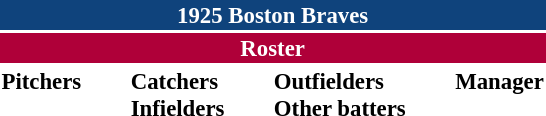<table class="toccolours" style="font-size: 95%;">
<tr>
<th colspan="10" style="background-color: #0f437c; color: white; text-align: center;">1925 Boston Braves</th>
</tr>
<tr>
<td colspan="10" style="background-color: #af0039; color: white; text-align: center;"><strong>Roster</strong></td>
</tr>
<tr>
<td valign="top"><strong>Pitchers</strong><br>












</td>
<td width="25px"></td>
<td valign="top"><strong>Catchers</strong><br>



<strong>Infielders</strong>










</td>
<td width="25px"></td>
<td valign="top"><strong>Outfielders</strong><br>







<strong>Other batters</strong>
</td>
<td width="25px"></td>
<td valign="top"><strong>Manager</strong><br></td>
</tr>
</table>
